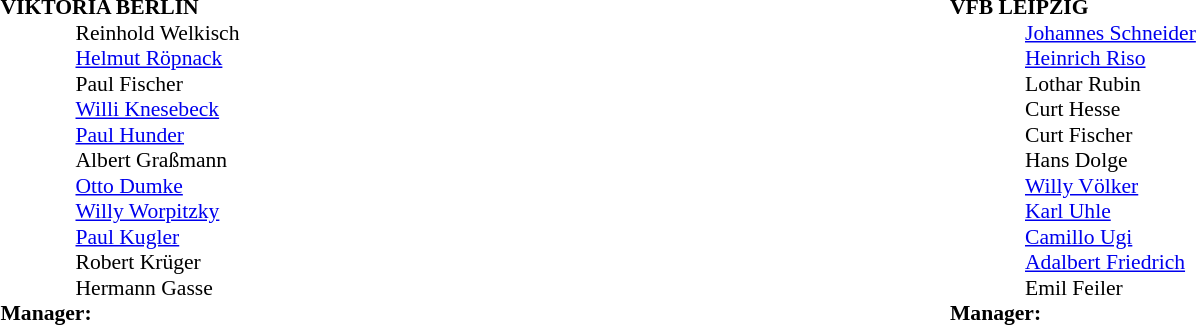<table width="100%">
<tr>
<td valign="top" width="50%"><br><table style="font-size: 90%" cellspacing="0" cellpadding="0">
<tr>
<td colspan="4"><strong>VIKTORIA BERLIN</strong></td>
</tr>
<tr>
<th width="25"></th>
<th width="25"></th>
</tr>
<tr>
<td></td>
<td><strong></strong></td>
<td> Reinhold Welkisch</td>
</tr>
<tr>
<td></td>
<td><strong></strong></td>
<td> <a href='#'>Helmut Röpnack</a></td>
</tr>
<tr>
<td></td>
<td><strong></strong></td>
<td> Paul Fischer</td>
</tr>
<tr>
<td></td>
<td><strong></strong></td>
<td> <a href='#'>Willi Knesebeck</a></td>
</tr>
<tr>
<td></td>
<td><strong></strong></td>
<td> <a href='#'>Paul Hunder</a></td>
</tr>
<tr>
<td></td>
<td><strong></strong></td>
<td> Albert Graßmann</td>
</tr>
<tr>
<td></td>
<td><strong></strong></td>
<td> <a href='#'>Otto Dumke</a></td>
</tr>
<tr>
<td></td>
<td><strong></strong></td>
<td> <a href='#'>Willy Worpitzky</a></td>
</tr>
<tr>
<td></td>
<td><strong></strong></td>
<td> <a href='#'>Paul Kugler</a></td>
</tr>
<tr>
<td></td>
<td><strong></strong></td>
<td> Robert Krüger</td>
</tr>
<tr>
<td></td>
<td><strong></strong></td>
<td> Hermann Gasse</td>
</tr>
<tr>
<td colspan=4><strong>Manager:</strong></td>
</tr>
<tr>
<td colspan="4"></td>
</tr>
</table>
</td>
<td valign="top"></td>
<td valign="top" width="50%"><br><table style="font-size: 90%" cellspacing="0" cellpadding="0">
<tr>
<td colspan="4"><strong>VFB LEIPZIG</strong></td>
</tr>
<tr>
<th width="25"></th>
<th width="25"></th>
</tr>
<tr>
<td></td>
<td><strong></strong></td>
<td> <a href='#'>Johannes Schneider</a></td>
</tr>
<tr>
<td></td>
<td><strong></strong></td>
<td> <a href='#'>Heinrich Riso</a></td>
</tr>
<tr>
<td></td>
<td><strong></strong></td>
<td> Lothar Rubin</td>
</tr>
<tr>
<td></td>
<td><strong></strong></td>
<td> Curt Hesse</td>
</tr>
<tr>
<td></td>
<td><strong></strong></td>
<td> Curt Fischer</td>
</tr>
<tr>
<td></td>
<td><strong></strong></td>
<td> Hans Dolge</td>
</tr>
<tr>
<td></td>
<td><strong></strong></td>
<td> <a href='#'>Willy Völker</a></td>
</tr>
<tr>
<td></td>
<td><strong></strong></td>
<td> <a href='#'>Karl Uhle</a></td>
</tr>
<tr>
<td></td>
<td><strong></strong></td>
<td> <a href='#'>Camillo Ugi</a></td>
</tr>
<tr>
<td></td>
<td><strong></strong></td>
<td> <a href='#'>Adalbert Friedrich</a></td>
</tr>
<tr>
<td></td>
<td><strong></strong></td>
<td> Emil Feiler</td>
</tr>
<tr>
<td colspan=4><strong>Manager:</strong></td>
</tr>
<tr>
<td colspan="4"></td>
</tr>
</table>
</td>
</tr>
</table>
